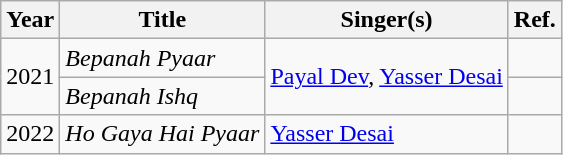<table class="wikitable sortable">
<tr>
<th>Year</th>
<th>Title</th>
<th>Singer(s)</th>
<th class="unsortable">Ref.</th>
</tr>
<tr>
<td rowspan=2>2021</td>
<td><em>Bepanah Pyaar</em></td>
<td rowspan="2"><a href='#'>Payal Dev</a>, <a href='#'>Yasser Desai</a></td>
<td style="text-align:center;"></td>
</tr>
<tr>
<td><em>Bepanah Ishq</em></td>
<td style="text-align:center;"></td>
</tr>
<tr>
<td>2022</td>
<td><em>Ho Gaya Hai Pyaar</em></td>
<td><a href='#'>Yasser Desai</a></td>
<td style="text-align:center;"></td>
</tr>
</table>
